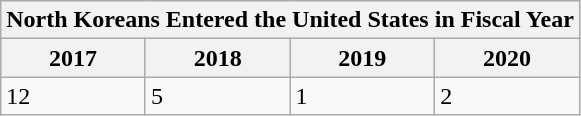<table class="wikitable">
<tr>
<th colspan="4">North Koreans Entered the United States in Fiscal Year</th>
</tr>
<tr>
<th>2017</th>
<th>2018</th>
<th>2019</th>
<th>2020</th>
</tr>
<tr>
<td>12</td>
<td>5</td>
<td>1</td>
<td>2</td>
</tr>
</table>
